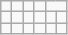<table class="wikitable" centered>
<tr>
<td></td>
<td></td>
<td></td>
<td></td>
</tr>
<tr>
<td></td>
<td></td>
<td></td>
<td></td>
<td></td>
<td></td>
</tr>
<tr>
<td></td>
<td></td>
<td></td>
<td></td>
<td></td>
<td></td>
</tr>
</table>
